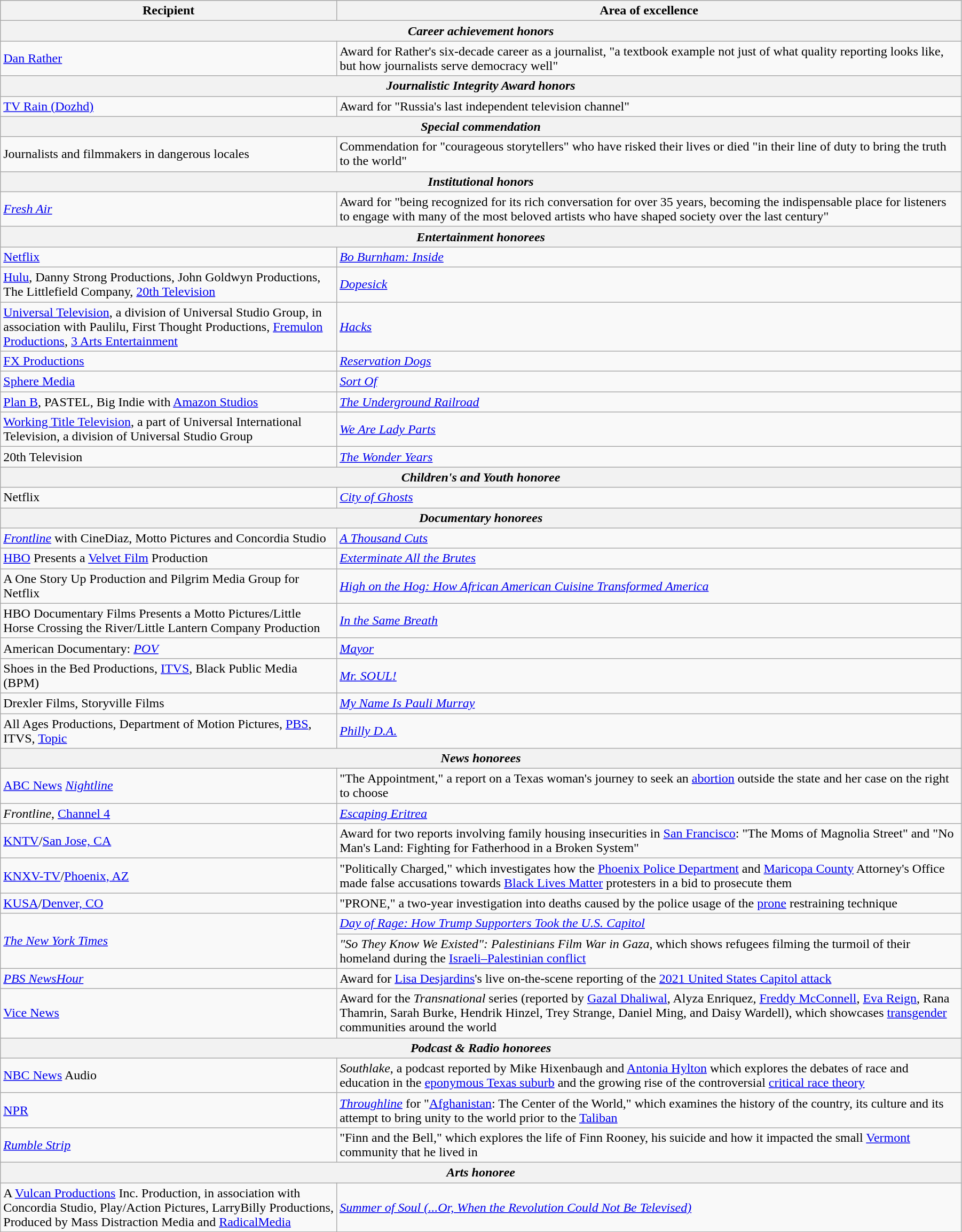<table class="wikitable" style="width:95%">
<tr style="background:#ccc;">
<th style="width:35%;">Recipient</th>
<th style="width:65%;">Area of excellence</th>
</tr>
<tr>
<th colspan="2"><em>Career achievement honors</em></th>
</tr>
<tr>
<td><a href='#'>Dan Rather</a></td>
<td>Award for Rather's six-decade career as a journalist, "a textbook example not just of what quality reporting looks like, but how journalists serve democracy well"</td>
</tr>
<tr>
<th colspan="2"><em>Journalistic Integrity Award honors</em></th>
</tr>
<tr>
<td><a href='#'>TV Rain (Dozhd)</a></td>
<td>Award for "Russia's last independent television channel"</td>
</tr>
<tr>
<th colspan="2"><em>Special commendation</em></th>
</tr>
<tr>
<td>Journalists and filmmakers in dangerous locales</td>
<td>Commendation for "courageous storytellers" who have risked their lives or died "in their line of duty to bring the truth to the world"</td>
</tr>
<tr>
<th colspan="2"><em>Institutional honors</em></th>
</tr>
<tr>
<td><em><a href='#'>Fresh Air</a></em></td>
<td>Award for "being recognized for its rich conversation for over 35 years, becoming the indispensable place for listeners to engage with many of the most beloved artists who have shaped society over the last century"</td>
</tr>
<tr>
<th colspan="3"><em>Entertainment honorees</em></th>
</tr>
<tr>
<td><a href='#'>Netflix</a></td>
<td><em><a href='#'>Bo Burnham: Inside</a></em></td>
</tr>
<tr>
<td><a href='#'>Hulu</a>, Danny Strong Productions, John Goldwyn Productions, The Littlefield Company, <a href='#'>20th Television</a></td>
<td><em><a href='#'>Dopesick</a></em></td>
</tr>
<tr>
<td><a href='#'>Universal Television</a>, a division of Universal Studio Group, in association with Paulilu, First Thought Productions, <a href='#'>Fremulon Productions</a>, <a href='#'>3 Arts Entertainment</a></td>
<td><em><a href='#'>Hacks</a></em></td>
</tr>
<tr>
<td><a href='#'>FX Productions</a></td>
<td><em><a href='#'>Reservation Dogs</a></em></td>
</tr>
<tr>
<td><a href='#'>Sphere Media</a></td>
<td><em><a href='#'>Sort Of</a></em></td>
</tr>
<tr>
<td><a href='#'>Plan B</a>, PASTEL, Big Indie with <a href='#'>Amazon Studios</a></td>
<td><em><a href='#'>The Underground Railroad</a></em></td>
</tr>
<tr>
<td><a href='#'>Working Title Television</a>, a part of Universal International Television, a division of Universal Studio Group</td>
<td><em><a href='#'>We Are Lady Parts</a></em></td>
</tr>
<tr>
<td>20th Television</td>
<td><em><a href='#'>The Wonder Years</a></em></td>
</tr>
<tr>
<th colspan="2"><em>Children's and Youth honoree</em></th>
</tr>
<tr>
<td>Netflix</td>
<td><em><a href='#'>City of Ghosts</a></em></td>
</tr>
<tr>
<th colspan="2"><em>Documentary honorees</em></th>
</tr>
<tr>
<td><em><a href='#'>Frontline</a></em> with CineDiaz, Motto Pictures and Concordia Studio</td>
<td><em><a href='#'>A Thousand Cuts</a></em></td>
</tr>
<tr>
<td><a href='#'>HBO</a> Presents a <a href='#'>Velvet Film</a> Production</td>
<td><em><a href='#'>Exterminate All the Brutes</a></em></td>
</tr>
<tr>
<td>A One Story Up Production and Pilgrim Media Group for Netflix</td>
<td><em><a href='#'>High on the Hog: How African American Cuisine Transformed America</a></em></td>
</tr>
<tr>
<td>HBO Documentary Films Presents a Motto Pictures/Little Horse Crossing the River/Little Lantern Company Production</td>
<td><em><a href='#'>In the Same Breath</a></em></td>
</tr>
<tr>
<td>American Documentary: <em><a href='#'>POV</a></em></td>
<td><em><a href='#'>Mayor</a></em></td>
</tr>
<tr>
<td>Shoes in the Bed Productions, <a href='#'>ITVS</a>, Black Public Media (BPM)</td>
<td><em><a href='#'>Mr. SOUL!</a></em></td>
</tr>
<tr>
<td>Drexler Films, Storyville Films</td>
<td><em><a href='#'>My Name Is Pauli Murray</a></em></td>
</tr>
<tr>
<td>All Ages Productions, Department of Motion Pictures, <a href='#'>PBS</a>, ITVS, <a href='#'>Topic</a></td>
<td><em><a href='#'>Philly D.A.</a></em></td>
</tr>
<tr>
<th colspan="2"><em>News honorees</em></th>
</tr>
<tr>
<td><a href='#'>ABC News</a> <em><a href='#'>Nightline</a></em></td>
<td>"The Appointment," a report on a Texas woman's journey to seek an <a href='#'>abortion</a> outside the state and her case on the right to choose</td>
</tr>
<tr>
<td><em>Frontline</em>, <a href='#'>Channel 4</a></td>
<td><em><a href='#'>Escaping Eritrea</a></em></td>
</tr>
<tr>
<td><a href='#'>KNTV</a>/<a href='#'>San Jose, CA</a></td>
<td>Award for two reports involving family housing insecurities in <a href='#'>San Francisco</a>: "The Moms of Magnolia Street" and "No Man's Land: Fighting for Fatherhood in a Broken System"</td>
</tr>
<tr>
<td><a href='#'>KNXV-TV</a>/<a href='#'>Phoenix, AZ</a></td>
<td>"Politically Charged," which investigates how the <a href='#'>Phoenix Police Department</a> and <a href='#'>Maricopa County</a> Attorney's Office made false accusations towards <a href='#'>Black Lives Matter</a> protesters in a bid to prosecute them</td>
</tr>
<tr>
<td><a href='#'>KUSA</a>/<a href='#'>Denver, CO</a></td>
<td>"PRONE," a two-year investigation into deaths caused by the police usage of the <a href='#'>prone</a> restraining technique</td>
</tr>
<tr>
<td rowspan="2"><em><a href='#'>The New York Times</a></em></td>
<td><em><a href='#'>Day of Rage: How Trump Supporters Took the U.S. Capitol</a></em></td>
</tr>
<tr>
<td><em>"So They Know We Existed": Palestinians Film War in Gaza</em>, which shows refugees filming the turmoil of their homeland during the <a href='#'>Israeli–Palestinian conflict</a></td>
</tr>
<tr>
<td><em><a href='#'>PBS NewsHour</a></em></td>
<td>Award for <a href='#'>Lisa Desjardins</a>'s live on-the-scene reporting of the <a href='#'>2021 United States Capitol attack</a></td>
</tr>
<tr>
<td><a href='#'>Vice News</a></td>
<td>Award for the <em>Transnational</em> series (reported by <a href='#'>Gazal Dhaliwal</a>, Alyza Enriquez, <a href='#'>Freddy McConnell</a>, <a href='#'>Eva Reign</a>, Rana Thamrin, Sarah Burke, Hendrik Hinzel, Trey Strange, Daniel Ming, and Daisy Wardell), which showcases <a href='#'>transgender</a> communities around the world</td>
</tr>
<tr>
<th colspan="2"><em>Podcast & Radio honorees</em></th>
</tr>
<tr>
<td><a href='#'>NBC News</a> Audio</td>
<td><em>Southlake</em>, a podcast reported by Mike Hixenbaugh and <a href='#'>Antonia Hylton</a> which explores the debates of race and education in the <a href='#'>eponymous Texas suburb</a> and the growing rise of the controversial <a href='#'>critical race theory</a></td>
</tr>
<tr>
<td><a href='#'>NPR</a></td>
<td><em><a href='#'>Throughline</a></em> for "<a href='#'>Afghanistan</a>: The Center of the World," which examines the history of the country, its culture and its attempt to bring unity to the world prior to the <a href='#'>Taliban</a></td>
</tr>
<tr>
<td><em><a href='#'>Rumble Strip</a></em></td>
<td>"Finn and the Bell," which explores the life of Finn Rooney, his suicide and how it impacted the small <a href='#'>Vermont</a> community that he lived in</td>
</tr>
<tr>
<th colspan="2"><em>Arts honoree</em></th>
</tr>
<tr>
<td>A <a href='#'>Vulcan Productions</a> Inc. Production, in association with Concordia Studio, Play/Action Pictures, LarryBilly Productions, Produced by Mass Distraction Media and <a href='#'>RadicalMedia</a></td>
<td><em><a href='#'>Summer of Soul (...Or, When the Revolution Could Not Be Televised)</a></em></td>
</tr>
</table>
